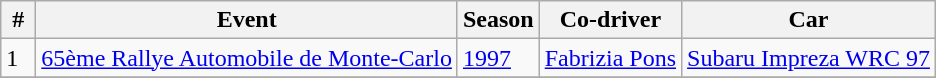<table class="wikitable">
<tr>
<th> # </th>
<th>Event</th>
<th>Season</th>
<th>Co-driver</th>
<th>Car</th>
</tr>
<tr>
<td>1</td>
<td> <a href='#'>65ème Rallye Automobile de Monte-Carlo</a></td>
<td><a href='#'>1997</a></td>
<td><a href='#'>Fabrizia Pons</a></td>
<td><a href='#'>Subaru Impreza WRC 97</a></td>
</tr>
<tr>
</tr>
</table>
